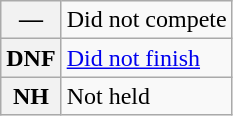<table class="wikitable">
<tr>
<th scope="row">—</th>
<td>Did not compete</td>
</tr>
<tr>
<th scope="row">DNF</th>
<td><a href='#'>Did not finish</a></td>
</tr>
<tr>
<th scope="row">NH</th>
<td>Not held</td>
</tr>
</table>
